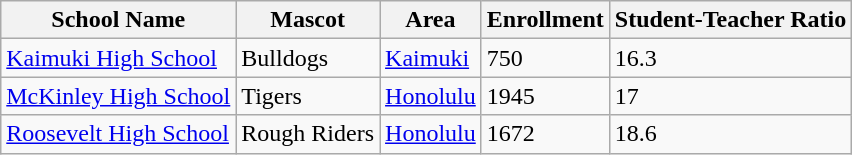<table class="wikitable">
<tr>
<th>School Name</th>
<th>Mascot</th>
<th>Area</th>
<th>Enrollment</th>
<th>Student-Teacher Ratio</th>
</tr>
<tr>
<td><a href='#'>Kaimuki High School</a></td>
<td>Bulldogs</td>
<td><a href='#'>Kaimuki</a></td>
<td>750</td>
<td>16.3</td>
</tr>
<tr>
<td><a href='#'>McKinley High School</a></td>
<td>Tigers</td>
<td><a href='#'>Honolulu</a></td>
<td>1945</td>
<td>17</td>
</tr>
<tr>
<td><a href='#'>Roosevelt High School</a></td>
<td>Rough Riders</td>
<td><a href='#'>Honolulu</a></td>
<td>1672</td>
<td>18.6</td>
</tr>
</table>
